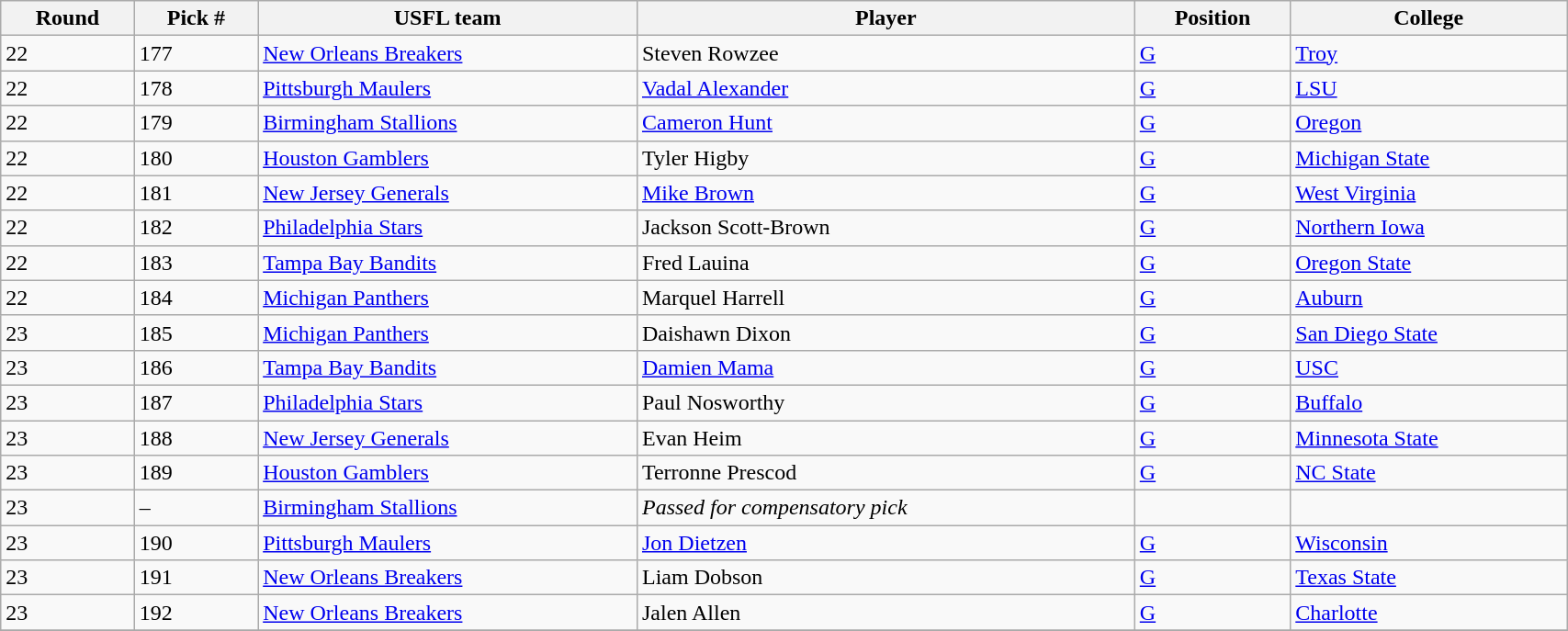<table class="wikitable sortable sortable" style="width: 90%">
<tr>
<th>Round</th>
<th>Pick #</th>
<th>USFL team</th>
<th>Player</th>
<th>Position</th>
<th>College</th>
</tr>
<tr>
<td>22</td>
<td>177</td>
<td><a href='#'>New Orleans Breakers</a></td>
<td>Steven Rowzee</td>
<td><a href='#'>G</a></td>
<td><a href='#'>Troy</a></td>
</tr>
<tr>
<td>22</td>
<td>178</td>
<td><a href='#'>Pittsburgh Maulers</a></td>
<td><a href='#'>Vadal Alexander</a></td>
<td><a href='#'>G</a></td>
<td><a href='#'>LSU</a></td>
</tr>
<tr>
<td>22</td>
<td>179</td>
<td><a href='#'>Birmingham Stallions</a></td>
<td><a href='#'>Cameron Hunt</a></td>
<td><a href='#'>G</a></td>
<td><a href='#'>Oregon</a></td>
</tr>
<tr>
<td>22</td>
<td>180</td>
<td><a href='#'>Houston Gamblers</a></td>
<td>Tyler Higby</td>
<td><a href='#'>G</a></td>
<td><a href='#'>Michigan State</a></td>
</tr>
<tr>
<td>22</td>
<td>181</td>
<td><a href='#'>New Jersey Generals</a></td>
<td><a href='#'>Mike Brown</a></td>
<td><a href='#'>G</a></td>
<td><a href='#'>West Virginia</a></td>
</tr>
<tr>
<td>22</td>
<td>182</td>
<td><a href='#'>Philadelphia Stars</a></td>
<td>Jackson Scott-Brown</td>
<td><a href='#'>G</a></td>
<td><a href='#'>Northern Iowa</a></td>
</tr>
<tr>
<td>22</td>
<td>183</td>
<td><a href='#'>Tampa Bay Bandits</a></td>
<td>Fred Lauina</td>
<td><a href='#'>G</a></td>
<td><a href='#'>Oregon State</a></td>
</tr>
<tr>
<td>22</td>
<td>184</td>
<td><a href='#'>Michigan Panthers</a></td>
<td>Marquel Harrell</td>
<td><a href='#'>G</a></td>
<td><a href='#'>Auburn</a></td>
</tr>
<tr>
<td>23</td>
<td>185</td>
<td><a href='#'>Michigan Panthers</a></td>
<td>Daishawn Dixon</td>
<td><a href='#'>G</a></td>
<td><a href='#'>San Diego State</a></td>
</tr>
<tr>
<td>23</td>
<td>186</td>
<td><a href='#'>Tampa Bay Bandits</a></td>
<td><a href='#'>Damien Mama</a></td>
<td><a href='#'>G</a></td>
<td><a href='#'>USC</a></td>
</tr>
<tr>
<td>23</td>
<td>187</td>
<td><a href='#'>Philadelphia Stars</a></td>
<td>Paul Nosworthy</td>
<td><a href='#'>G</a></td>
<td><a href='#'>Buffalo</a></td>
</tr>
<tr>
<td>23</td>
<td>188</td>
<td><a href='#'>New Jersey Generals</a></td>
<td>Evan Heim</td>
<td><a href='#'>G</a></td>
<td><a href='#'>Minnesota State</a></td>
</tr>
<tr>
<td>23</td>
<td>189</td>
<td><a href='#'>Houston Gamblers</a></td>
<td>Terronne Prescod</td>
<td><a href='#'>G</a></td>
<td><a href='#'>NC State</a></td>
</tr>
<tr>
<td>23</td>
<td>–</td>
<td><a href='#'>Birmingham Stallions</a></td>
<td><em>Passed for compensatory pick</em></td>
<td></td>
<td></td>
</tr>
<tr>
<td>23</td>
<td>190</td>
<td><a href='#'>Pittsburgh Maulers</a></td>
<td><a href='#'>Jon Dietzen</a></td>
<td><a href='#'>G</a></td>
<td><a href='#'>Wisconsin</a></td>
</tr>
<tr>
<td>23</td>
<td>191</td>
<td><a href='#'>New Orleans Breakers</a></td>
<td>Liam Dobson</td>
<td><a href='#'>G</a></td>
<td><a href='#'>Texas State</a></td>
</tr>
<tr>
<td>23</td>
<td>192</td>
<td><a href='#'>New Orleans Breakers</a></td>
<td>Jalen Allen</td>
<td><a href='#'>G</a></td>
<td><a href='#'>Charlotte</a></td>
</tr>
<tr>
</tr>
</table>
